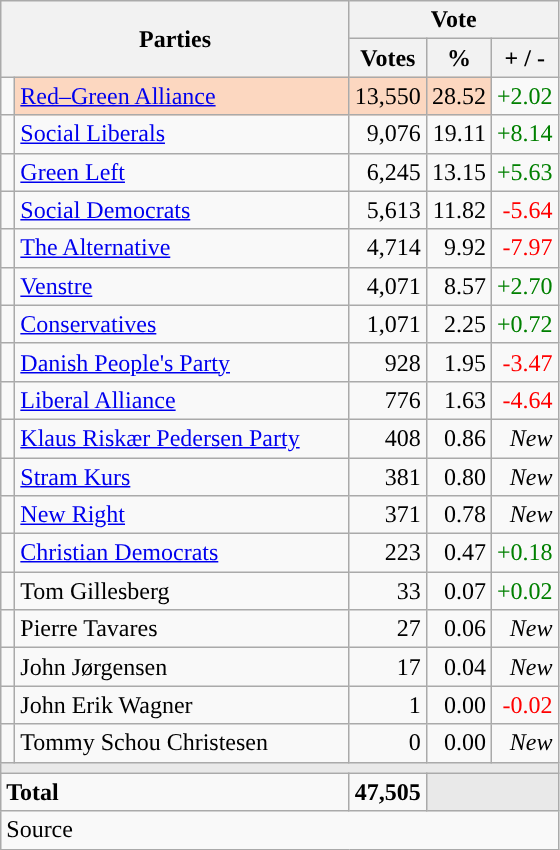<table class="wikitable" style="text-align:right;">
<tr>
<th style="text-align:centre;" rowspan="2" colspan="2" width="225">Parties</th>
<th colspan="3">Vote</th>
</tr>
<tr>
<th width="15">Votes</th>
<th width="15">%</th>
<th width="15">+ / -</th>
</tr>
<tr>
<td width="2" style="color:inherit;background:"></td>
<td bgcolor=#fcd7c0  align="left"><a href='#'>Red–Green Alliance</a></td>
<td bgcolor=#fcd7c0>13,550</td>
<td bgcolor=#fcd7c0>28.52</td>
<td style=color:green;>+2.02</td>
</tr>
<tr>
<td width="2" style="color:inherit;background:"></td>
<td align="left"><a href='#'>Social Liberals</a></td>
<td>9,076</td>
<td>19.11</td>
<td style=color:green;>+8.14</td>
</tr>
<tr>
<td width="2" style="color:inherit;background:"></td>
<td align="left"><a href='#'>Green Left</a></td>
<td>6,245</td>
<td>13.15</td>
<td style=color:green;>+5.63</td>
</tr>
<tr>
<td width="2" style="color:inherit;background:"></td>
<td align="left"><a href='#'>Social Democrats</a></td>
<td>5,613</td>
<td>11.82</td>
<td style=color:red;>-5.64</td>
</tr>
<tr>
<td width="2" style="color:inherit;background:"></td>
<td align="left"><a href='#'>The Alternative</a></td>
<td>4,714</td>
<td>9.92</td>
<td style=color:red;>-7.97</td>
</tr>
<tr>
<td width="2" style="color:inherit;background:"></td>
<td align="left"><a href='#'>Venstre</a></td>
<td>4,071</td>
<td>8.57</td>
<td style=color:green;>+2.70</td>
</tr>
<tr>
<td width="2" style="color:inherit;background:"></td>
<td align="left"><a href='#'>Conservatives</a></td>
<td>1,071</td>
<td>2.25</td>
<td style=color:green;>+0.72</td>
</tr>
<tr>
<td width="2" style="color:inherit;background:"></td>
<td align="left"><a href='#'>Danish People's Party</a></td>
<td>928</td>
<td>1.95</td>
<td style=color:red;>-3.47</td>
</tr>
<tr>
<td width="2" style="color:inherit;background:"></td>
<td align="left"><a href='#'>Liberal Alliance</a></td>
<td>776</td>
<td>1.63</td>
<td style=color:red;>-4.64</td>
</tr>
<tr>
<td width="2" style="color:inherit;background:"></td>
<td align="left"><a href='#'>Klaus Riskær Pedersen Party</a></td>
<td>408</td>
<td>0.86</td>
<td><em>New</em></td>
</tr>
<tr>
<td width="2" style="color:inherit;background:"></td>
<td align="left"><a href='#'>Stram Kurs</a></td>
<td>381</td>
<td>0.80</td>
<td><em>New</em></td>
</tr>
<tr>
<td width="2" style="color:inherit;background:"></td>
<td align="left"><a href='#'>New Right</a></td>
<td>371</td>
<td>0.78</td>
<td><em>New</em></td>
</tr>
<tr>
<td width="2" style="color:inherit;background:"></td>
<td align="left"><a href='#'>Christian Democrats</a></td>
<td>223</td>
<td>0.47</td>
<td style=color:green;>+0.18</td>
</tr>
<tr>
<td width="2" style="color:inherit;background:"></td>
<td align="left">Tom Gillesberg</td>
<td>33</td>
<td>0.07</td>
<td style=color:green;>+0.02</td>
</tr>
<tr>
<td width="2" style="color:inherit;background:"></td>
<td align="left">Pierre Tavares</td>
<td>27</td>
<td>0.06</td>
<td><em>New</em></td>
</tr>
<tr>
<td width="2" style="color:inherit;background:"></td>
<td align="left">John Jørgensen</td>
<td>17</td>
<td>0.04</td>
<td><em>New</em></td>
</tr>
<tr>
<td width="2" style="color:inherit;background:"></td>
<td align="left">John Erik Wagner</td>
<td>1</td>
<td>0.00</td>
<td style=color:red;>-0.02</td>
</tr>
<tr>
<td width="2" style="color:inherit;background:"></td>
<td align="left">Tommy Schou Christesen</td>
<td>0</td>
<td>0.00</td>
<td><em>New</em></td>
</tr>
<tr>
<td colspan="7" bgcolor="#E9E9E9"></td>
</tr>
<tr>
<td align="left" colspan="2"><strong>Total</strong></td>
<td><strong>47,505</strong></td>
<td bgcolor="#E9E9E9" colspan="2"></td>
</tr>
<tr>
<td align="left" colspan="6">Source</td>
</tr>
</table>
